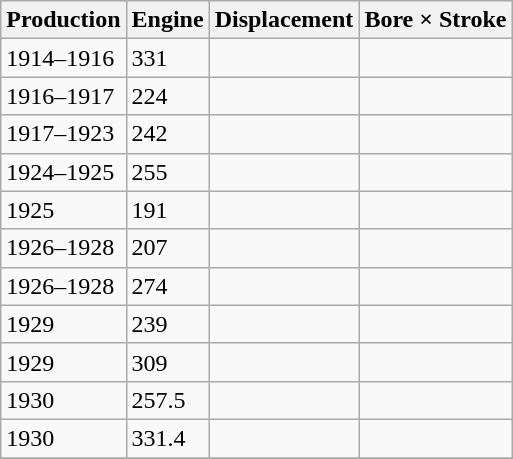<table class=wikitable>
<tr>
<th>Production</th>
<th>Engine</th>
<th>Displacement</th>
<th>Bore × Stroke</th>
</tr>
<tr>
<td>1914–1916</td>
<td>331</td>
<td></td>
<td></td>
</tr>
<tr>
<td>1916–1917</td>
<td>224</td>
<td></td>
<td></td>
</tr>
<tr>
<td>1917–1923</td>
<td>242</td>
<td></td>
<td></td>
</tr>
<tr>
<td>1924–1925</td>
<td>255</td>
<td></td>
<td></td>
</tr>
<tr>
<td>1925</td>
<td>191</td>
<td></td>
<td></td>
</tr>
<tr>
<td>1926–1928</td>
<td>207</td>
<td></td>
<td></td>
</tr>
<tr>
<td>1926–1928</td>
<td>274</td>
<td></td>
<td></td>
</tr>
<tr>
<td>1929</td>
<td>239</td>
<td></td>
<td></td>
</tr>
<tr>
<td>1929</td>
<td>309</td>
<td></td>
<td></td>
</tr>
<tr>
<td>1930</td>
<td>257.5</td>
<td></td>
<td></td>
</tr>
<tr>
<td>1930</td>
<td>331.4</td>
<td></td>
<td></td>
</tr>
<tr>
</tr>
</table>
